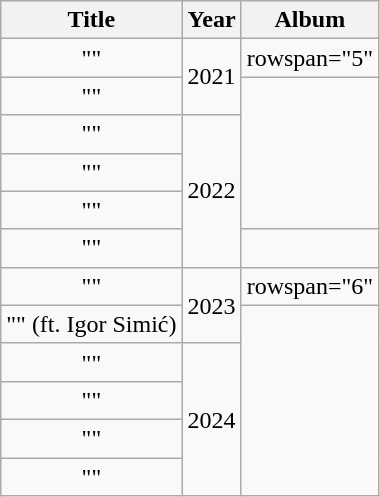<table class="wikitable plainrowheaders" style="text-align:center;">
<tr>
<th scope="col">Title</th>
<th scope="col">Year</th>
<th scope="col">Album</th>
</tr>
<tr>
<td>""</td>
<td rowspan="2">2021</td>
<td>rowspan="5" </td>
</tr>
<tr>
<td>""</td>
</tr>
<tr>
<td>""</td>
<td rowspan="4">2022</td>
</tr>
<tr>
<td>""</td>
</tr>
<tr>
<td>""</td>
</tr>
<tr>
<td>""</td>
<td> </td>
</tr>
<tr>
<td>""</td>
<td rowspan="2">2023</td>
<td>rowspan="6" </td>
</tr>
<tr>
<td>"" (ft. Igor Simić)</td>
</tr>
<tr>
<td>""</td>
<td rowspan="4">2024</td>
</tr>
<tr>
<td>""</td>
</tr>
<tr>
<td>""</td>
</tr>
<tr>
<td>""</td>
</tr>
</table>
